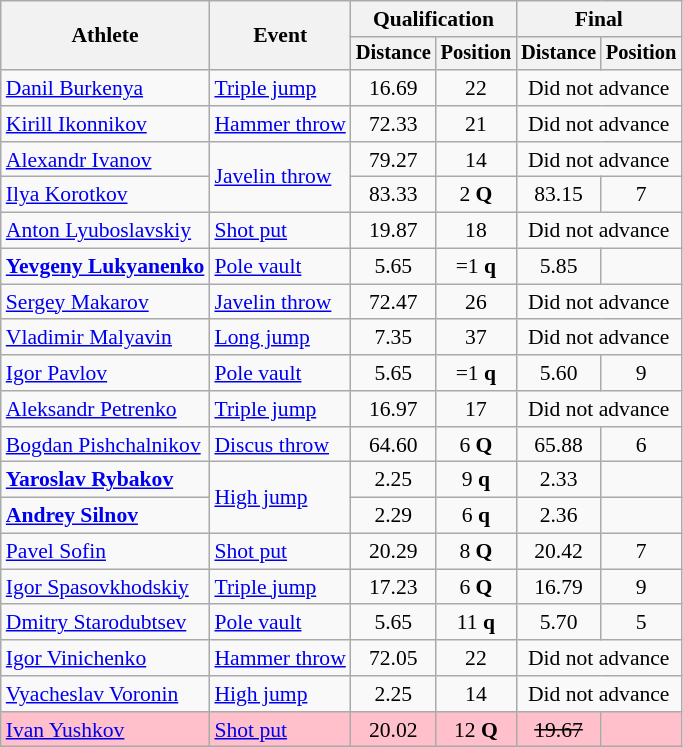<table class=wikitable style="font-size:90%">
<tr>
<th rowspan="2">Athlete</th>
<th rowspan="2">Event</th>
<th colspan="2">Qualification</th>
<th colspan="2">Final</th>
</tr>
<tr style="font-size:95%">
<th>Distance</th>
<th>Position</th>
<th>Distance</th>
<th>Position</th>
</tr>
<tr align=center>
<td align=left><a href='#'>Danil Burkenya</a></td>
<td align=left><a href='#'>Triple jump</a></td>
<td>16.69</td>
<td>22</td>
<td colspan=2>Did not advance</td>
</tr>
<tr align=center>
<td align=left><a href='#'>Kirill Ikonnikov</a></td>
<td align=left><a href='#'>Hammer throw</a></td>
<td>72.33</td>
<td>21</td>
<td colspan=2>Did not advance</td>
</tr>
<tr align=center>
<td align=left><a href='#'>Alexandr Ivanov</a></td>
<td align=left rowspan=2><a href='#'>Javelin throw</a></td>
<td>79.27</td>
<td>14</td>
<td colspan=2>Did not advance</td>
</tr>
<tr align=center>
<td align=left><a href='#'>Ilya Korotkov</a></td>
<td>83.33</td>
<td>2 <strong>Q</strong></td>
<td>83.15</td>
<td>7</td>
</tr>
<tr align=center>
<td align=left><a href='#'>Anton Lyuboslavskiy</a></td>
<td align=left><a href='#'>Shot put</a></td>
<td>19.87</td>
<td>18</td>
<td colspan=2>Did not advance</td>
</tr>
<tr align=center>
<td align=left><strong><a href='#'>Yevgeny Lukyanenko</a></strong></td>
<td align=left><a href='#'>Pole vault</a></td>
<td>5.65</td>
<td>=1 <strong>q</strong></td>
<td>5.85</td>
<td></td>
</tr>
<tr align=center>
<td align=left><a href='#'>Sergey Makarov</a></td>
<td align=left><a href='#'>Javelin throw</a></td>
<td>72.47</td>
<td>26</td>
<td colspan=2>Did not advance</td>
</tr>
<tr align=center>
<td align=left><a href='#'>Vladimir Malyavin</a></td>
<td align=left><a href='#'>Long jump</a></td>
<td>7.35</td>
<td>37</td>
<td colspan=2>Did not advance</td>
</tr>
<tr align=center>
<td align=left><a href='#'>Igor Pavlov</a></td>
<td align=left><a href='#'>Pole vault</a></td>
<td>5.65</td>
<td>=1 <strong>q</strong></td>
<td>5.60</td>
<td>9</td>
</tr>
<tr align=center>
<td align=left><a href='#'>Aleksandr Petrenko</a></td>
<td align=left><a href='#'>Triple jump</a></td>
<td>16.97</td>
<td>17</td>
<td colspan=2>Did not advance</td>
</tr>
<tr align=center>
<td align=left><a href='#'>Bogdan Pishchalnikov</a></td>
<td align=left><a href='#'>Discus throw</a></td>
<td>64.60</td>
<td>6 <strong>Q</strong></td>
<td>65.88</td>
<td>6</td>
</tr>
<tr align=center>
<td align=left><strong><a href='#'>Yaroslav Rybakov</a></strong></td>
<td align=left rowspan=2><a href='#'>High jump</a></td>
<td>2.25</td>
<td>9 <strong>q</strong></td>
<td>2.33</td>
<td></td>
</tr>
<tr align=center>
<td align=left><strong><a href='#'>Andrey Silnov</a></strong></td>
<td>2.29</td>
<td>6 <strong>q</strong></td>
<td>2.36</td>
<td></td>
</tr>
<tr align=center>
<td align=left><a href='#'>Pavel Sofin</a></td>
<td align=left><a href='#'>Shot put</a></td>
<td>20.29</td>
<td>8 <strong>Q</strong></td>
<td>20.42</td>
<td>7</td>
</tr>
<tr align=center>
<td align=left><a href='#'>Igor Spasovkhodskiy</a></td>
<td align=left><a href='#'>Triple jump</a></td>
<td>17.23</td>
<td>6 <strong>Q</strong></td>
<td>16.79</td>
<td>9</td>
</tr>
<tr align=center>
<td align=left><a href='#'>Dmitry Starodubtsev</a></td>
<td align=left><a href='#'>Pole vault</a></td>
<td>5.65</td>
<td>11 <strong>q</strong></td>
<td>5.70</td>
<td>5</td>
</tr>
<tr align=center>
<td align=left><a href='#'>Igor Vinichenko</a></td>
<td align=left><a href='#'>Hammer throw</a></td>
<td>72.05</td>
<td>22</td>
<td colspan=2>Did not advance</td>
</tr>
<tr align=center>
<td align=left><a href='#'>Vyacheslav Voronin</a></td>
<td align=left><a href='#'>High jump</a></td>
<td>2.25</td>
<td>14</td>
<td colspan=2>Did not advance</td>
</tr>
<tr align=center bgcolor="pink">
<td align=left><a href='#'>Ivan Yushkov</a></td>
<td align=left><a href='#'>Shot put</a></td>
<td>20.02</td>
<td>12 <strong>Q</strong></td>
<td><s>19.67</s></td>
<td></td>
</tr>
</table>
